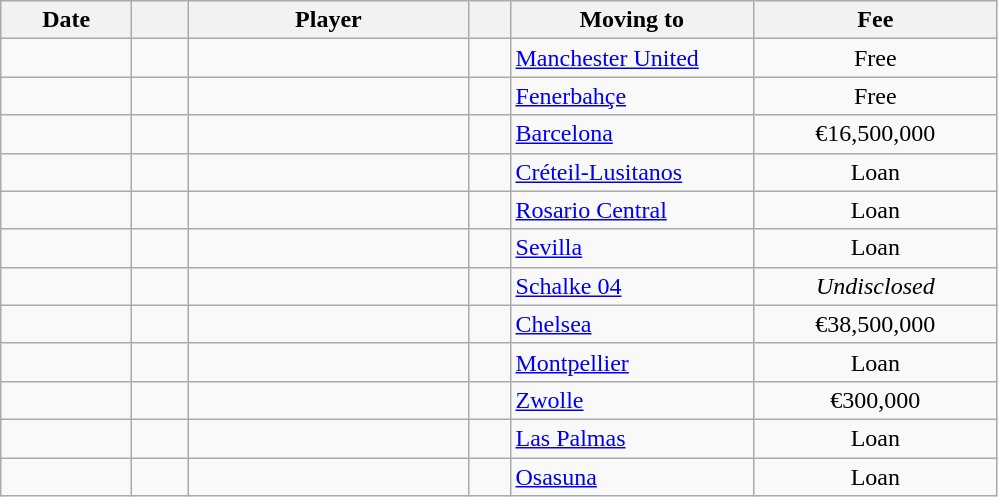<table class="wikitable sortable">
<tr>
<th style="width:80px;">Date</th>
<th style="width:30px;"></th>
<th style="width:180px;">Player</th>
<th style="width:20px;"></th>
<th style="width:155px;">Moving to</th>
<th style="width:155px;" class="unsortable">Fee</th>
</tr>
<tr>
<td></td>
<td align=center></td>
<td> </td>
<td></td>
<td> <a href='#'>Manchester United</a></td>
<td align=center>Free</td>
</tr>
<tr>
<td></td>
<td align=center></td>
<td> </td>
<td></td>
<td> <a href='#'>Fenerbahçe</a></td>
<td align=center>Free</td>
</tr>
<tr>
<td></td>
<td align=center></td>
<td> </td>
<td></td>
<td> <a href='#'>Barcelona</a></td>
<td align=center>€16,500,000</td>
</tr>
<tr>
<td></td>
<td align=center></td>
<td> </td>
<td></td>
<td> <a href='#'>Créteil-Lusitanos</a></td>
<td align=center>Loan</td>
</tr>
<tr>
<td></td>
<td align=center></td>
<td> </td>
<td></td>
<td> <a href='#'>Rosario Central</a></td>
<td align=center>Loan</td>
</tr>
<tr>
<td></td>
<td align=center></td>
<td> </td>
<td></td>
<td> <a href='#'>Sevilla</a></td>
<td align=center>Loan</td>
</tr>
<tr>
<td></td>
<td align=center></td>
<td> </td>
<td></td>
<td> <a href='#'>Schalke 04</a></td>
<td align=center><em>Undisclosed</em></td>
</tr>
<tr>
<td></td>
<td align=center></td>
<td> </td>
<td></td>
<td> <a href='#'>Chelsea</a></td>
<td align=center>€38,500,000</td>
</tr>
<tr>
<td></td>
<td align=center></td>
<td> </td>
<td></td>
<td> <a href='#'>Montpellier</a></td>
<td align=center>Loan</td>
</tr>
<tr>
<td></td>
<td align=center></td>
<td> </td>
<td></td>
<td> <a href='#'>Zwolle</a></td>
<td align=center>€300,000</td>
</tr>
<tr>
<td></td>
<td align=center></td>
<td> </td>
<td></td>
<td> <a href='#'>Las Palmas</a></td>
<td align=center>Loan</td>
</tr>
<tr>
<td></td>
<td align=center></td>
<td> </td>
<td></td>
<td> <a href='#'>Osasuna</a></td>
<td align=center>Loan</td>
</tr>
</table>
